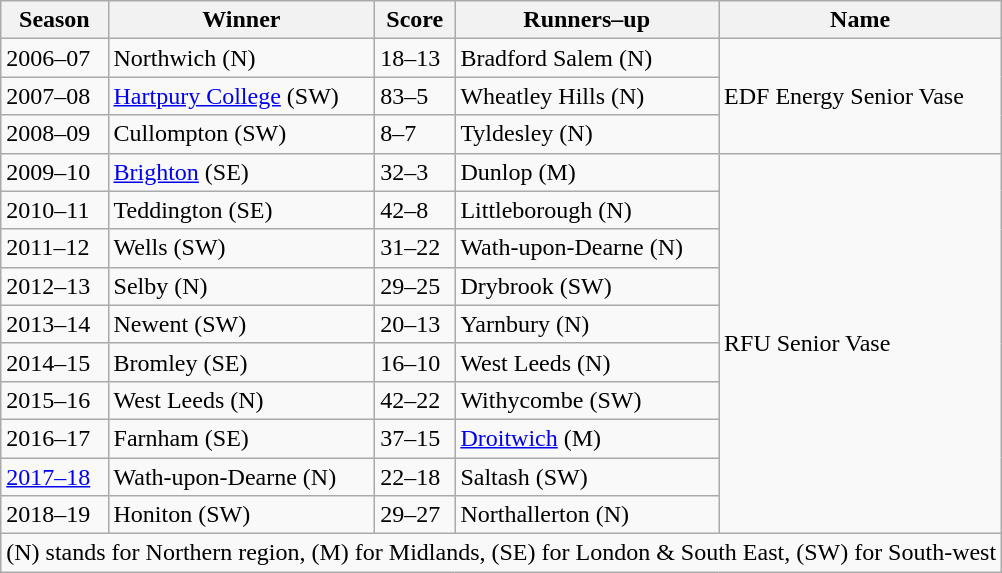<table class="sortable wikitable">
<tr>
<th>Season</th>
<th>Winner</th>
<th>Score</th>
<th>Runners–up</th>
<th>Name</th>
</tr>
<tr>
<td>2006–07</td>
<td>Northwich (N)</td>
<td>18–13</td>
<td>Bradford Salem (N)</td>
<td rowspan=3>EDF Energy Senior Vase</td>
</tr>
<tr>
<td>2007–08</td>
<td><a href='#'>Hartpury College</a> (SW)</td>
<td>83–5</td>
<td>Wheatley Hills (N)</td>
</tr>
<tr>
<td>2008–09</td>
<td>Cullompton (SW)</td>
<td>8–7</td>
<td>Tyldesley (N)</td>
</tr>
<tr>
<td>2009–10</td>
<td><a href='#'>Brighton</a> (SE)</td>
<td>32–3</td>
<td>Dunlop (M)</td>
<td rowspan=10>RFU Senior Vase</td>
</tr>
<tr>
<td>2010–11</td>
<td>Teddington (SE)</td>
<td>42–8</td>
<td>Littleborough (N)</td>
</tr>
<tr>
<td>2011–12</td>
<td>Wells (SW)</td>
<td>31–22</td>
<td>Wath-upon-Dearne (N)</td>
</tr>
<tr>
<td>2012–13</td>
<td>Selby (N)</td>
<td>29–25</td>
<td>Drybrook (SW)</td>
</tr>
<tr>
<td>2013–14</td>
<td>Newent (SW)</td>
<td>20–13</td>
<td>Yarnbury (N)</td>
</tr>
<tr>
<td>2014–15</td>
<td>Bromley (SE)</td>
<td>16–10</td>
<td>West Leeds (N)</td>
</tr>
<tr>
<td>2015–16</td>
<td>West Leeds (N)</td>
<td>42–22</td>
<td>Withycombe (SW)</td>
</tr>
<tr>
<td>2016–17</td>
<td>Farnham (SE)</td>
<td>37–15</td>
<td><a href='#'>Droitwich</a> (M)</td>
</tr>
<tr>
<td><a href='#'>2017–18</a></td>
<td>Wath-upon-Dearne (N)</td>
<td>22–18</td>
<td>Saltash (SW)</td>
</tr>
<tr>
<td>2018–19</td>
<td>Honiton (SW)</td>
<td>29–27</td>
<td>Northallerton (N)</td>
</tr>
<tr>
<td colspan="15" style="border:0px">(N) stands for Northern region, (M) for Midlands, (SE) for London & South East, (SW) for South-west</td>
</tr>
</table>
